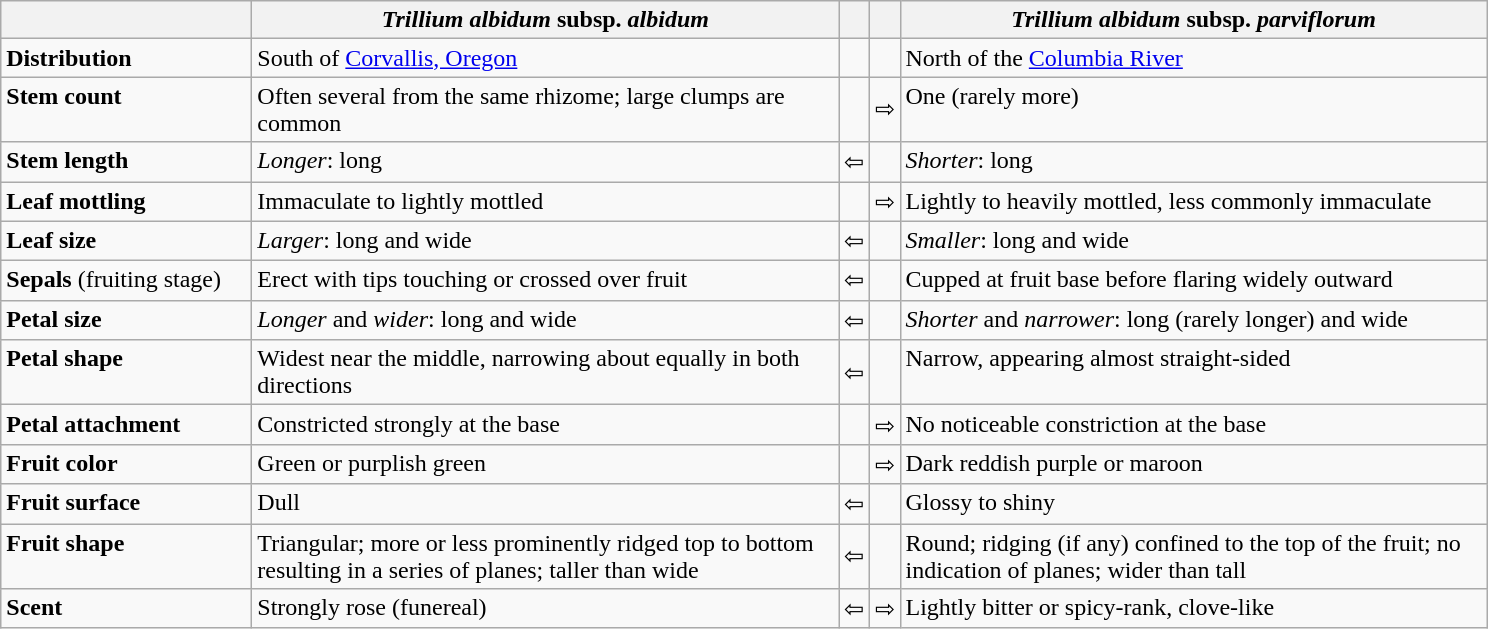<table class="wikitable">
<tr>
<th style="width: 10em"></th>
<th style="width: 24em"><em>Trillium albidum</em> subsp. <em>albidum</em></th>
<th></th>
<th></th>
<th style="width: 24em"><em>Trillium albidum</em> subsp. <em>parviflorum</em></th>
</tr>
<tr>
<td style="vertical-align: top"><strong>Distribution</strong></td>
<td style="vertical-align: top">South of <a href='#'>Corvallis, Oregon</a></td>
<td></td>
<td></td>
<td style="vertical-align: top">North of the <a href='#'>Columbia River</a></td>
</tr>
<tr>
<td style="vertical-align: top"><strong>Stem count</strong></td>
<td style="vertical-align: top">Often several from the same rhizome; large clumps are common</td>
<td></td>
<td>⇨</td>
<td style="vertical-align: top">One (rarely more)</td>
</tr>
<tr>
<td style="vertical-align: top"><strong>Stem length</strong></td>
<td style="vertical-align: top"><em>Longer</em>:  long</td>
<td>⇦</td>
<td></td>
<td style="vertical-align: top"><em>Shorter</em>:  long</td>
</tr>
<tr>
<td style="vertical-align: top"><strong>Leaf mottling</strong></td>
<td style="vertical-align: top">Immaculate to lightly mottled</td>
<td></td>
<td>⇨</td>
<td style="vertical-align: top">Lightly to heavily mottled, less commonly immaculate</td>
</tr>
<tr>
<td style="vertical-align: top"><strong>Leaf size</strong></td>
<td style="vertical-align: top"><em>Larger</em>:  long and  wide</td>
<td>⇦</td>
<td></td>
<td style="vertical-align: top"><em>Smaller</em>:  long and  wide</td>
</tr>
<tr>
<td style="vertical-align: top"><strong>Sepals</strong> (fruiting stage)</td>
<td style="vertical-align: top">Erect with tips touching or crossed over fruit</td>
<td>⇦</td>
<td></td>
<td style="vertical-align: top">Cupped at fruit base before flaring widely outward</td>
</tr>
<tr>
<td style="vertical-align: top"><strong>Petal size</strong></td>
<td style="vertical-align: top"><em>Longer</em> and <em>wider</em>:  long and  wide</td>
<td>⇦</td>
<td></td>
<td style="vertical-align: top"><em>Shorter</em> and <em>narrower</em>:  long (rarely longer) and  wide</td>
</tr>
<tr>
<td style="vertical-align: top"><strong>Petal shape</strong></td>
<td style="vertical-align: top">Widest near the middle, narrowing about equally in both directions</td>
<td>⇦</td>
<td></td>
<td style="vertical-align: top">Narrow, appearing almost straight-sided</td>
</tr>
<tr>
<td style="vertical-align: top"><strong>Petal attachment</strong></td>
<td style="vertical-align: top">Constricted strongly at the base</td>
<td></td>
<td>⇨</td>
<td style="vertical-align: top">No noticeable constriction at the base</td>
</tr>
<tr>
<td style="vertical-align: top"><strong>Fruit color</strong></td>
<td style="vertical-align: top">Green or purplish green</td>
<td></td>
<td>⇨</td>
<td style="vertical-align: top">Dark reddish purple or maroon</td>
</tr>
<tr>
<td style="vertical-align: top"><strong>Fruit surface</strong></td>
<td style="vertical-align: top">Dull</td>
<td>⇦</td>
<td></td>
<td style="vertical-align: top">Glossy to shiny</td>
</tr>
<tr>
<td style="vertical-align: top"><strong>Fruit shape</strong></td>
<td style="vertical-align: top">Triangular; more or less prominently ridged top to bottom resulting in a series of planes; taller than wide</td>
<td>⇦</td>
<td></td>
<td style="vertical-align: top">Round; ridging (if any) confined to the top of the fruit; no indication of planes; wider than tall</td>
</tr>
<tr>
<td style="vertical-align: top"><strong>Scent</strong></td>
<td style="vertical-align: top">Strongly rose (funereal)</td>
<td>⇦</td>
<td>⇨</td>
<td style="vertical-align: top">Lightly bitter or spicy-rank, clove-like</td>
</tr>
</table>
